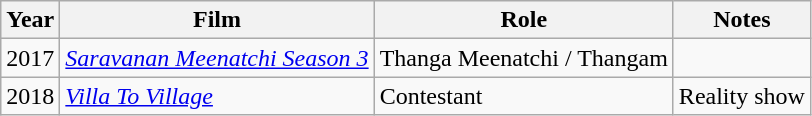<table class="wikitable">
<tr>
<th>Year</th>
<th>Film</th>
<th>Role</th>
<th>Notes</th>
</tr>
<tr>
<td rowspan="1">2017</td>
<td><em><a href='#'>Saravanan Meenatchi Season 3</a></em></td>
<td>Thanga Meenatchi / Thangam</td>
<td></td>
</tr>
<tr>
<td rowspan="1">2018</td>
<td><em><a href='#'>Villa To Village</a></em></td>
<td>Contestant</td>
<td>Reality show</td>
</tr>
</table>
